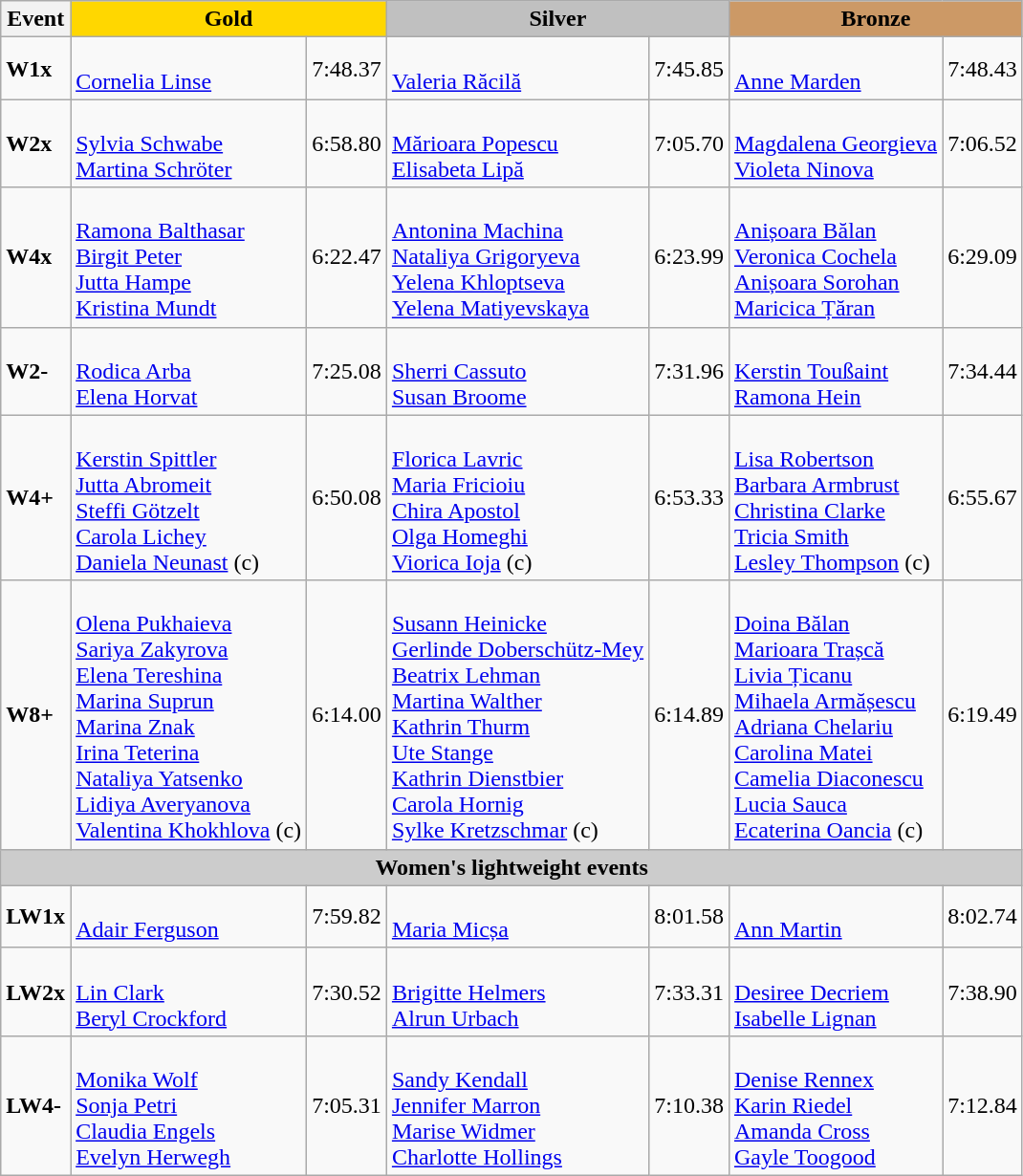<table class="wikitable">
<tr>
<th>Event</th>
<th colspan="2" style="background-color:#FFD700">Gold</th>
<th colspan="2" style="background-color:#C0C0C0">Silver</th>
<th colspan="2" style="background-color:#cc9966">Bronze</th>
</tr>
<tr>
<td><strong>W1x</strong></td>
<td><strong></strong> <br> <a href='#'>Cornelia Linse</a></td>
<td>7:48.37</td>
<td><strong></strong> <br> <a href='#'>Valeria Răcilă</a></td>
<td>7:45.85</td>
<td><strong></strong> <br> <a href='#'>Anne Marden</a></td>
<td>7:48.43</td>
</tr>
<tr>
<td><strong>W2x</strong></td>
<td><strong></strong> <br> <a href='#'>Sylvia Schwabe</a> <br> <a href='#'>Martina Schröter</a></td>
<td>6:58.80</td>
<td><strong></strong> <br> <a href='#'>Mărioara Popescu</a> <br> <a href='#'>Elisabeta Lipă</a></td>
<td>7:05.70</td>
<td><strong></strong> <br> <a href='#'>Magdalena Georgieva</a> <br> <a href='#'>Violeta Ninova</a></td>
<td>7:06.52</td>
</tr>
<tr>
<td><strong>W4x</strong></td>
<td><strong></strong> <br> <a href='#'>Ramona Balthasar</a> <br> <a href='#'>Birgit Peter</a> <br> <a href='#'>Jutta Hampe</a> <br> <a href='#'>Kristina Mundt</a></td>
<td>6:22.47</td>
<td><strong></strong> <br> <a href='#'>Antonina Machina</a> <br> <a href='#'>Nataliya Grigoryeva</a> <br> <a href='#'>Yelena Khloptseva</a> <br> <a href='#'>Yelena Matiyevskaya</a></td>
<td>6:23.99</td>
<td><strong></strong> <br> <a href='#'>Anișoara Bălan</a> <br> <a href='#'>Veronica Cochela</a> <br> <a href='#'>Anișoara Sorohan</a> <br> <a href='#'>Maricica Țăran</a></td>
<td>6:29.09</td>
</tr>
<tr>
<td><strong>W2-</strong></td>
<td><strong></strong> <br> <a href='#'>Rodica Arba</a> <br> <a href='#'>Elena Horvat</a></td>
<td>7:25.08</td>
<td><strong></strong> <br> <a href='#'>Sherri Cassuto</a> <br> <a href='#'>Susan Broome</a></td>
<td>7:31.96</td>
<td><strong></strong> <br> <a href='#'>Kerstin Toußaint</a> <br> <a href='#'>Ramona Hein</a></td>
<td>7:34.44</td>
</tr>
<tr>
<td><strong>W4+</strong></td>
<td><strong></strong> <br> <a href='#'>Kerstin Spittler</a> <br> <a href='#'>Jutta Abromeit</a> <br> <a href='#'>Steffi Götzelt</a> <br> <a href='#'>Carola Lichey</a> <br> <a href='#'>Daniela Neunast</a> (c)</td>
<td>6:50.08</td>
<td><strong></strong> <br> <a href='#'>Florica Lavric</a> <br> <a href='#'>Maria Fricioiu</a> <br> <a href='#'>Chira Apostol</a> <br> <a href='#'>Olga Homeghi</a> <br> <a href='#'>Viorica Ioja</a> (c)</td>
<td>6:53.33</td>
<td><strong></strong> <br> <a href='#'>Lisa Robertson</a> <br> <a href='#'>Barbara Armbrust</a> <br> <a href='#'>Christina Clarke</a> <br> <a href='#'>Tricia Smith</a> <br> <a href='#'>Lesley Thompson</a> (c)</td>
<td>6:55.67</td>
</tr>
<tr>
<td><strong>W8+</strong></td>
<td><strong></strong> <br> <a href='#'>Olena Pukhaieva</a> <br> <a href='#'>Sariya Zakyrova</a> <br> <a href='#'>Elena Tereshina</a> <br> <a href='#'>Marina Suprun</a> <br> <a href='#'>Marina Znak</a> <br> <a href='#'>Irina Teterina</a> <br> <a href='#'>Nataliya Yatsenko</a> <br> <a href='#'>Lidiya Averyanova</a> <br> <a href='#'>Valentina Khokhlova</a> (c)</td>
<td>6:14.00</td>
<td><strong></strong> <br> <a href='#'>Susann Heinicke</a> <br> <a href='#'>Gerlinde Doberschütz-Mey</a> <br> <a href='#'>Beatrix Lehman</a> <br> <a href='#'>Martina Walther</a> <br> <a href='#'>Kathrin Thurm</a> <br> <a href='#'>Ute Stange</a> <br> <a href='#'>Kathrin Dienstbier</a> <br> <a href='#'>Carola Hornig</a> <br> <a href='#'>Sylke Kretzschmar</a> (c)</td>
<td>6:14.89</td>
<td><strong></strong> <br> <a href='#'>Doina Bălan</a> <br> <a href='#'>Marioara Trașcă</a> <br> <a href='#'>Livia Țicanu</a> <br> <a href='#'>Mihaela Armășescu</a> <br> <a href='#'>Adriana Chelariu</a> <br> <a href='#'>Carolina Matei</a> <br> <a href='#'>Camelia Diaconescu</a> <br> <a href='#'>Lucia Sauca</a> <br> <a href='#'>Ecaterina Oancia</a> (c)</td>
<td>6:19.49</td>
</tr>
<tr>
<th colspan="7" style="background-color:#CCC;">Women's lightweight events</th>
</tr>
<tr>
<td><strong>LW1x</strong> </td>
<td><strong></strong> <br> <a href='#'>Adair Ferguson</a></td>
<td>7:59.82</td>
<td><strong></strong> <br> <a href='#'>Maria Micșa</a></td>
<td>8:01.58</td>
<td><strong></strong> <br> <a href='#'>Ann Martin</a></td>
<td>8:02.74</td>
</tr>
<tr>
<td><strong>LW2x</strong></td>
<td><strong></strong> <br> <a href='#'>Lin Clark</a> <br> <a href='#'>Beryl Crockford</a></td>
<td>7:30.52</td>
<td><strong></strong> <br> <a href='#'>Brigitte Helmers</a> <br> <a href='#'>Alrun Urbach</a></td>
<td>7:33.31</td>
<td><strong></strong> <br> <a href='#'>Desiree Decriem</a> <br> <a href='#'>Isabelle Lignan</a></td>
<td>7:38.90</td>
</tr>
<tr>
<td><strong>LW4-</strong></td>
<td><strong></strong> <br> <a href='#'>Monika Wolf</a> <br> <a href='#'>Sonja Petri</a> <br> <a href='#'>Claudia Engels</a> <br> <a href='#'>Evelyn Herwegh</a></td>
<td>7:05.31</td>
<td><strong></strong> <br> <a href='#'>Sandy Kendall</a> <br> <a href='#'>Jennifer Marron</a> <br> <a href='#'>Marise Widmer</a> <br> <a href='#'>Charlotte Hollings</a></td>
<td>7:10.38</td>
<td><strong></strong> <br> <a href='#'>Denise Rennex</a> <br> <a href='#'>Karin Riedel</a> <br> <a href='#'>Amanda Cross</a> <br> <a href='#'>Gayle Toogood</a></td>
<td>7:12.84</td>
</tr>
</table>
